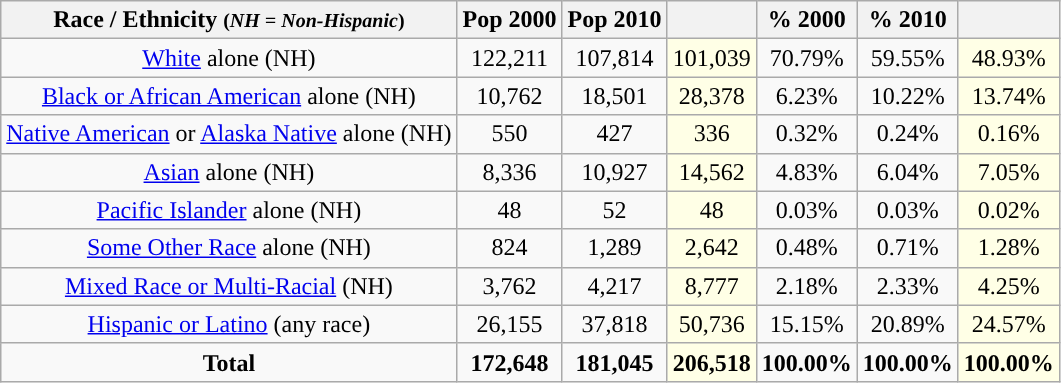<table class="wikitable" style="text-align:center;">
<tr>
<th>Race / Ethnicity <small>(<em>NH = Non-Hispanic</em>)</small></th>
<th>Pop 2000</th>
<th>Pop 2010</th>
<th></th>
<th>% 2000</th>
<th>% 2010</th>
<th></th>
</tr>
<tr>
<td><a href='#'>White</a> alone (NH)</td>
<td>122,211</td>
<td>107,814</td>
<td style='background: #ffffe6;'>101,039</td>
<td>70.79%</td>
<td>59.55%</td>
<td style='background: #ffffe6;'>48.93%</td>
</tr>
<tr>
<td><a href='#'>Black or African American</a> alone (NH)</td>
<td>10,762</td>
<td>18,501</td>
<td style='background: #ffffe6;'>28,378</td>
<td>6.23%</td>
<td>10.22%</td>
<td style='background: #ffffe6;'>13.74%</td>
</tr>
<tr>
<td><a href='#'>Native American</a> or <a href='#'>Alaska Native</a> alone (NH)</td>
<td>550</td>
<td>427</td>
<td style='background: #ffffe6;'>336</td>
<td>0.32%</td>
<td>0.24%</td>
<td style='background: #ffffe6;'>0.16%</td>
</tr>
<tr>
<td><a href='#'>Asian</a> alone (NH)</td>
<td>8,336</td>
<td>10,927</td>
<td style='background: #ffffe6;'>14,562</td>
<td>4.83%</td>
<td>6.04%</td>
<td style='background: #ffffe6;'>7.05%</td>
</tr>
<tr>
<td><a href='#'>Pacific Islander</a> alone (NH)</td>
<td>48</td>
<td>52</td>
<td style='background: #ffffe6;'>48</td>
<td>0.03%</td>
<td>0.03%</td>
<td style='background: #ffffe6;'>0.02%</td>
</tr>
<tr>
<td><a href='#'>Some Other Race</a> alone (NH)</td>
<td>824</td>
<td>1,289</td>
<td style='background: #ffffe6;'>2,642</td>
<td>0.48%</td>
<td>0.71%</td>
<td style='background: #ffffe6;'>1.28%</td>
</tr>
<tr>
<td><a href='#'>Mixed Race or Multi-Racial</a> (NH)</td>
<td>3,762</td>
<td>4,217</td>
<td style='background: #ffffe6;'>8,777</td>
<td>2.18%</td>
<td>2.33%</td>
<td style='background: #ffffe6;'>4.25%</td>
</tr>
<tr>
<td><a href='#'>Hispanic or Latino</a> (any race)</td>
<td>26,155</td>
<td>37,818</td>
<td style='background: #ffffe6;'>50,736</td>
<td>15.15%</td>
<td>20.89%</td>
<td style='background: #ffffe6;'>24.57%</td>
</tr>
<tr>
<td><strong>Total</strong></td>
<td><strong>172,648</strong></td>
<td><strong>181,045</strong></td>
<td style='background: #ffffe6;'><strong>206,518</strong></td>
<td><strong>100.00%</strong></td>
<td><strong>100.00%</strong></td>
<td style='background: #ffffe6;'><strong>100.00%</strong></td>
</tr>
</table>
